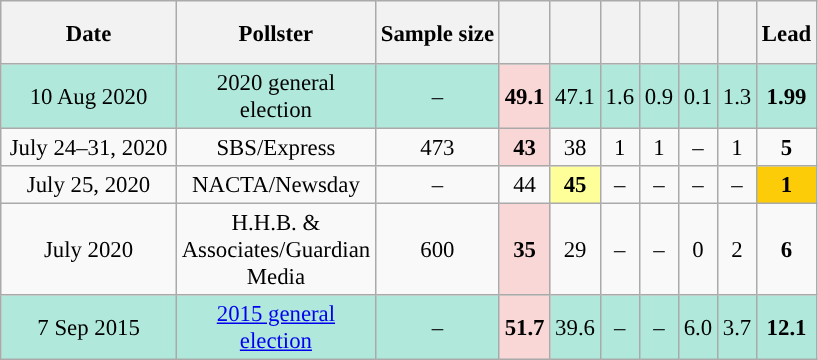<table class="wikitable sortable collapsible" style="text-align:center;font-size:95%;">
<tr style="height:42px;">
<th style="width:110px;">Date</th>
<th style="width:110px;">Pollster</th>
<th data-sort-type="number">Sample size</th>
<th class="unsortable" style="background:"><a href='#'></a></th>
<th class="unsortable" style="background:"><a href='#'></a></th>
<th class="unsortable" style="background:"></th>
<th class="unsortable" style="background:"></th>
<th class="unsortable" style="background:"></th>
<th class="unsortable" style="background:"></th>
<th>Lead</th>
</tr>
<tr style="background:#b0e9db;">
<td>10 Aug 2020</td>
<td>2020 general election</td>
<td>–</td>
<td style="background:#F8D7D6;"><strong>49.1</strong></td>
<td>47.1</td>
<td>1.6</td>
<td>0.9</td>
<td>0.1</td>
<td>1.3</td>
<td style="background:"><strong>1.99</strong></td>
</tr>
<tr>
<td>July 24–31, 2020</td>
<td>SBS/Express</td>
<td>473</td>
<td style="background:#F8D7D6;"><strong>43</strong></td>
<td>38</td>
<td>1</td>
<td>1</td>
<td>–</td>
<td>1</td>
<td style="background:"><strong>5</strong></td>
</tr>
<tr>
<td>July 25, 2020</td>
<td>NACTA/Newsday</td>
<td>–</td>
<td>44</td>
<td style="background:#ffff99;"><strong>45</strong></td>
<td>–</td>
<td>–</td>
<td>–</td>
<td>–</td>
<td style="background:#FCCC08;"><strong>1</strong></td>
</tr>
<tr>
<td data-sort-value="2019-08-25">July 2020</td>
<td>H.H.B. & Associates/Guardian Media</td>
<td>600</td>
<td style="background:#F8D7D6;"><strong>35</strong></td>
<td>29</td>
<td>–</td>
<td>–</td>
<td>0</td>
<td>2</td>
<td style="background:"><strong>6</strong></td>
</tr>
<tr style="background:#b0e9db;">
<td data-sort-value="2015-09-07">7 Sep 2015</td>
<td><a href='#'>2015 general election</a></td>
<td>–</td>
<td style="background:#F8D7D6;"><strong>51.7</strong></td>
<td>39.6</td>
<td>–</td>
<td>–</td>
<td>6.0</td>
<td>3.7</td>
<td style="background:"><strong>12.1</strong></td>
</tr>
</table>
